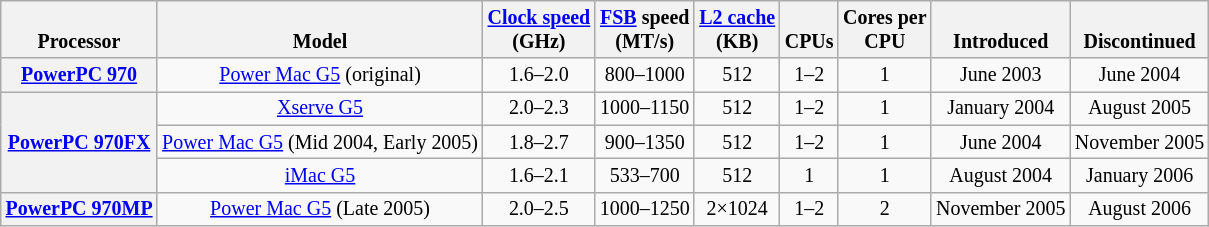<table class="wikitable sortable" style="font-size:smaller; text-align:center">
<tr valign=bottom>
<th>Processor</th>
<th>Model</th>
<th><a href='#'>Clock speed</a><br>(GHz)</th>
<th><a href='#'>FSB</a> speed<br>(MT/s)</th>
<th><a href='#'>L2 cache</a><br>(KB)</th>
<th>CPUs</th>
<th>Cores per<br>CPU</th>
<th>Introduced</th>
<th>Discontinued</th>
</tr>
<tr>
<th><a href='#'>PowerPC 970</a></th>
<td nowrap><a href='#'>Power Mac G5</a> (original)</td>
<td>1.6–2.0</td>
<td>800–1000</td>
<td>512</td>
<td>1–2</td>
<td>1</td>
<td>June 2003</td>
<td>June 2004</td>
</tr>
<tr>
<th rowspan=3><a href='#'>PowerPC 970FX</a></th>
<td nowrap><a href='#'>Xserve G5</a></td>
<td>2.0–2.3</td>
<td>1000–1150</td>
<td>512</td>
<td>1–2</td>
<td>1</td>
<td>January 2004</td>
<td>August 2005</td>
</tr>
<tr>
<td nowrap><a href='#'>Power Mac G5</a> (Mid 2004, Early 2005)</td>
<td>1.8–2.7</td>
<td>900–1350</td>
<td>512</td>
<td>1–2</td>
<td>1</td>
<td>June 2004</td>
<td>November 2005</td>
</tr>
<tr>
<td nowrap><a href='#'>iMac G5</a></td>
<td>1.6–2.1</td>
<td>533–700</td>
<td>512</td>
<td>1</td>
<td>1</td>
<td>August 2004</td>
<td>January 2006</td>
</tr>
<tr>
<th><a href='#'>PowerPC 970MP</a></th>
<td nowrap><a href='#'>Power Mac G5</a> (Late 2005)</td>
<td>2.0–2.5</td>
<td>1000–1250</td>
<td>2×1024</td>
<td>1–2</td>
<td>2</td>
<td>November 2005</td>
<td>August 2006</td>
</tr>
</table>
